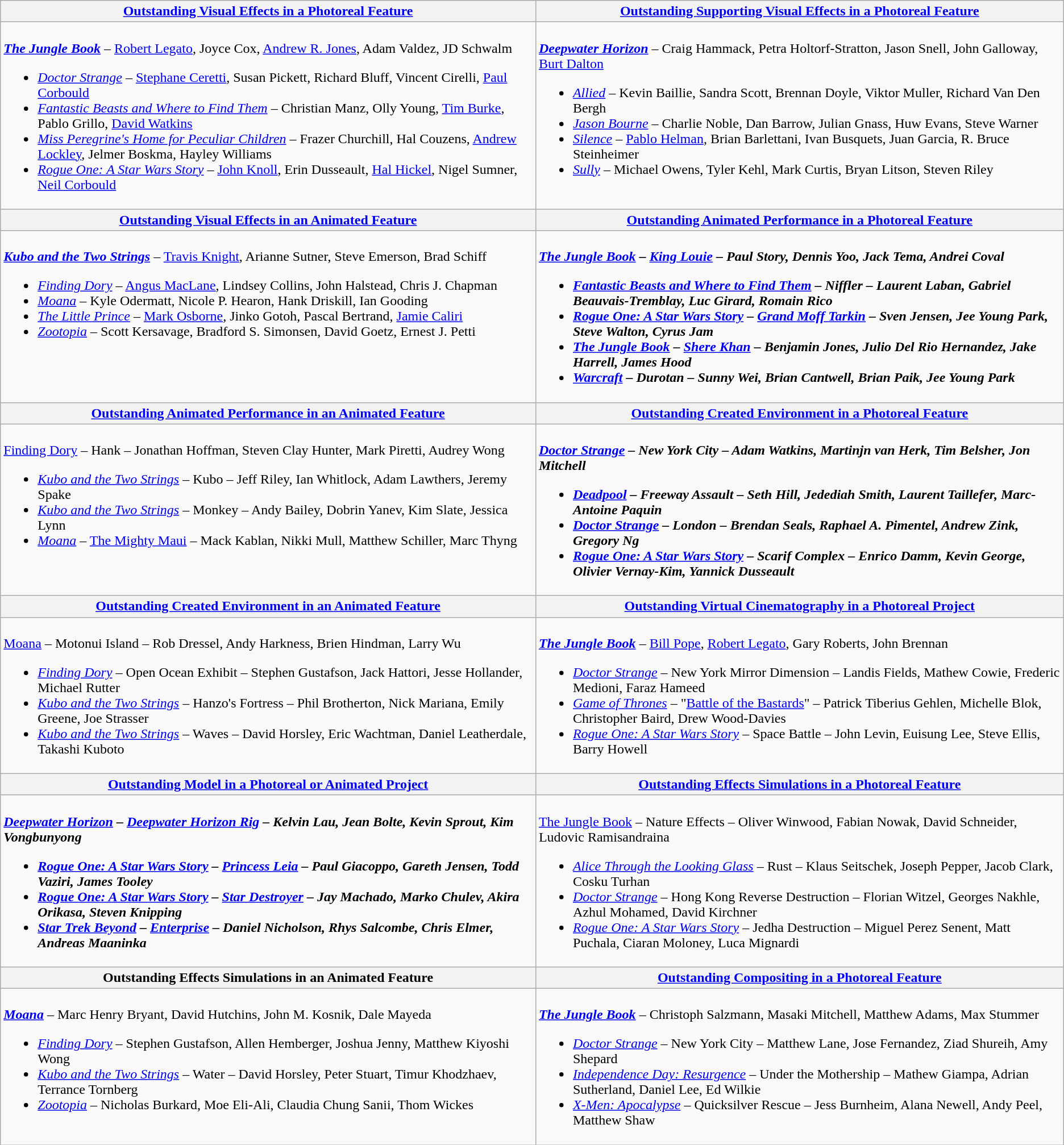<table class=wikitable style="width=100%">
<tr>
<th style="width=50%"><strong><a href='#'>Outstanding Visual Effects in a Photoreal Feature</a></strong></th>
<th style="width=50%"><strong><a href='#'>Outstanding Supporting Visual Effects in a Photoreal Feature</a></strong></th>
</tr>
<tr>
<td valign="top"><br><strong><em><a href='#'>The Jungle Book</a></em></strong> – <a href='#'>Robert Legato</a>, Joyce Cox, <a href='#'>Andrew R. Jones</a>, Adam Valdez, JD Schwalm<ul><li><em><a href='#'>Doctor Strange</a></em> – <a href='#'>Stephane Ceretti</a>, Susan Pickett, Richard Bluff, Vincent Cirelli, <a href='#'>Paul Corbould</a></li><li><em><a href='#'>Fantastic Beasts and Where to Find Them</a></em> – Christian Manz, Olly Young, <a href='#'>Tim Burke</a>, Pablo Grillo, <a href='#'>David Watkins</a></li><li><em><a href='#'>Miss Peregrine's Home for Peculiar Children</a></em> – Frazer Churchill, Hal Couzens, <a href='#'>Andrew Lockley</a>, Jelmer Boskma, Hayley Williams</li><li><em><a href='#'>Rogue One: A Star Wars Story</a></em> – <a href='#'>John Knoll</a>, Erin Dusseault, <a href='#'>Hal Hickel</a>, Nigel Sumner, <a href='#'>Neil Corbould</a></li></ul></td>
<td valign="top"><br><strong><em><a href='#'>Deepwater Horizon</a></em></strong> – Craig Hammack, Petra Holtorf-Stratton, Jason Snell, John Galloway, <a href='#'>Burt Dalton</a><ul><li><em><a href='#'>Allied</a></em> – Kevin Baillie, Sandra Scott, Brennan Doyle, Viktor Muller, Richard Van Den Bergh</li><li><em><a href='#'>Jason Bourne</a></em> – Charlie Noble, Dan Barrow, Julian Gnass, Huw Evans, Steve Warner</li><li><em><a href='#'>Silence</a></em> – <a href='#'>Pablo Helman</a>, Brian Barlettani, Ivan Busquets, Juan Garcia, R. Bruce Steinheimer</li><li><em><a href='#'>Sully</a></em> – Michael Owens, Tyler Kehl, Mark Curtis, Bryan Litson, Steven Riley</li></ul></td>
</tr>
<tr>
<th style="width=50%"><strong><a href='#'>Outstanding Visual Effects in an Animated Feature</a></strong></th>
<th style="width=50%"><strong><a href='#'>Outstanding Animated Performance in a Photoreal Feature</a></strong></th>
</tr>
<tr>
<td valign="top"><br><strong><em><a href='#'>Kubo and the Two Strings</a></em></strong> – <a href='#'>Travis Knight</a>, Arianne Sutner, Steve Emerson, Brad Schiff<ul><li><em><a href='#'>Finding Dory</a></em> – <a href='#'>Angus MacLane</a>, Lindsey Collins, John Halstead, Chris J. Chapman</li><li><em><a href='#'>Moana</a></em> – Kyle Odermatt, Nicole P. Hearon, Hank Driskill, Ian Gooding</li><li><em><a href='#'>The Little Prince</a></em> – <a href='#'>Mark Osborne</a>, Jinko Gotoh, Pascal Bertrand, <a href='#'>Jamie Caliri</a></li><li><em><a href='#'>Zootopia</a></em> – Scott Kersavage, Bradford S. Simonsen, David Goetz, Ernest J. Petti</li></ul></td>
<td valign="top"><br><strong><em><a href='#'>The Jungle Book</a><em>  – <a href='#'>King Louie</a><strong> – Paul Story, Dennis Yoo, Jack Tema, Andrei Coval<ul><li></em><a href='#'>Fantastic Beasts and Where to Find Them</a><em> – Niffler – Laurent Laban, Gabriel Beauvais-Tremblay, Luc Girard, Romain Rico</li><li></em><a href='#'>Rogue One: A Star Wars Story</a><em> – <a href='#'>Grand Moff Tarkin</a> – Sven Jensen, Jee Young Park, Steve Walton, Cyrus Jam</li><li></em><a href='#'>The Jungle Book</a><em> – <a href='#'>Shere Khan</a> – Benjamin Jones, Julio Del Rio Hernandez, Jake Harrell, James Hood</li><li></em><a href='#'>Warcraft</a><em> – Durotan – Sunny Wei, Brian Cantwell, Brian Paik, Jee Young Park</li></ul></td>
</tr>
<tr>
<th style="width=50%"></strong><a href='#'>Outstanding Animated Performance in an Animated Feature</a><strong></th>
<th style="width=50%"></strong><a href='#'>Outstanding Created Environment in a Photoreal Feature</a><strong></th>
</tr>
<tr>
<td valign="top"><br></em></strong><a href='#'>Finding Dory</a></em> – Hank</strong> – Jonathan Hoffman, Steven Clay Hunter, Mark Piretti, Audrey Wong<ul><li><em><a href='#'>Kubo and the Two Strings</a></em> – Kubo – Jeff Riley, Ian Whitlock, Adam Lawthers, Jeremy Spake</li><li><em><a href='#'>Kubo and the Two Strings</a></em> – Monkey – Andy Bailey, Dobrin Yanev, Kim Slate, Jessica Lynn</li><li><em><a href='#'>Moana</a></em> – <a href='#'>The Mighty Maui</a> – Mack Kablan, Nikki Mull, Matthew Schiller, Marc Thyng</li></ul></td>
<td valign="top"><br><strong><em><a href='#'>Doctor Strange</a><em> – New York City<strong> – Adam Watkins, Martinjn van Herk, Tim Belsher, Jon Mitchell<ul><li></em><a href='#'>Deadpool</a><em> – Freeway Assault – Seth Hill, Jedediah Smith, Laurent Taillefer, Marc-Antoine Paquin</li><li></em><a href='#'>Doctor Strange</a><em> – London – Brendan Seals, Raphael A. Pimentel, Andrew Zink, Gregory Ng</li><li></em><a href='#'>Rogue One: A Star Wars Story</a><em> – Scarif Complex – Enrico Damm, Kevin George, Olivier Vernay-Kim, Yannick Dusseault</li></ul></td>
</tr>
<tr>
<th style="width=50%"></strong><a href='#'>Outstanding Created Environment in an Animated Feature</a><strong></th>
<th style="width=50%"></strong><a href='#'>Outstanding Virtual Cinematography in a Photoreal Project</a><strong></th>
</tr>
<tr>
<td valign="top"><br></em></strong><a href='#'>Moana</a></em> – Motonui Island</strong> – Rob Dressel, Andy Harkness, Brien Hindman, Larry Wu<ul><li><em><a href='#'>Finding Dory</a></em> – Open Ocean Exhibit – Stephen Gustafson, Jack Hattori, Jesse Hollander, Michael Rutter</li><li><em><a href='#'>Kubo and the Two Strings</a></em> – Hanzo's Fortress – Phil Brotherton, Nick Mariana, Emily Greene, Joe Strasser</li><li><em><a href='#'>Kubo and the Two Strings</a></em> – Waves – David Horsley, Eric Wachtman, Daniel Leatherdale, Takashi Kuboto</li></ul></td>
<td valign="top"><br><strong><em><a href='#'>The Jungle Book</a></em></strong> – <a href='#'>Bill Pope</a>, <a href='#'>Robert Legato</a>, Gary Roberts, John Brennan<ul><li><em><a href='#'>Doctor Strange</a></em> – New York Mirror Dimension – Landis Fields, Mathew Cowie, Frederic Medioni, Faraz Hameed</li><li><em><a href='#'>Game of Thrones</a></em> – "<a href='#'>Battle of the Bastards</a>" – Patrick Tiberius Gehlen, Michelle Blok, Christopher Baird, Drew Wood-Davies</li><li><em><a href='#'>Rogue One: A Star Wars Story</a></em> – Space Battle – John Levin, Euisung Lee, Steve Ellis, Barry Howell</li></ul></td>
</tr>
<tr>
<th style="width=50%"><strong><a href='#'>Outstanding Model in a Photoreal or Animated Project</a></strong></th>
<th style="width=50%"><strong><a href='#'>Outstanding Effects Simulations in a Photoreal Feature</a></strong></th>
</tr>
<tr>
<td valign="top"><br><strong><em><a href='#'>Deepwater Horizon</a><em> – <a href='#'>Deepwater Horizon Rig</a><strong> – Kelvin Lau, Jean Bolte, Kevin Sprout, Kim Vongbunyong<ul><li></em><a href='#'>Rogue One: A Star Wars Story</a><em> – <a href='#'>Princess Leia</a> – Paul Giacoppo, Gareth Jensen, Todd Vaziri, James Tooley</li><li></em><a href='#'>Rogue One: A Star Wars Story</a><em> – <a href='#'>Star Destroyer</a> – Jay Machado, Marko Chulev, Akira Orikasa, Steven Knipping</li><li></em><a href='#'>Star Trek Beyond</a><em> – <a href='#'>Enterprise</a> – Daniel Nicholson, Rhys Salcombe, Chris Elmer, Andreas Maaninka</li></ul></td>
<td valign="top"><br></em></strong><a href='#'>The Jungle Book</a></em> – Nature Effects</strong> – Oliver Winwood, Fabian Nowak, David Schneider, Ludovic Ramisandraina<ul><li><em><a href='#'>Alice Through the Looking Glass</a></em> – Rust – Klaus Seitschek, Joseph Pepper, Jacob Clark, Cosku Turhan</li><li><em><a href='#'>Doctor Strange</a></em> – Hong Kong Reverse Destruction – Florian Witzel, Georges Nakhle, Azhul Mohamed, David Kirchner</li><li><em><a href='#'>Rogue One: A Star Wars Story</a></em> – Jedha Destruction – Miguel Perez Senent, Matt Puchala, Ciaran Moloney, Luca Mignardi</li></ul></td>
</tr>
<tr>
<th style="width=50%"><strong>Outstanding Effects Simulations in an Animated Feature</strong></th>
<th style="width=50%"><strong><a href='#'>Outstanding Compositing in a Photoreal Feature</a></strong></th>
</tr>
<tr>
<td valign="top"><br><strong><em><a href='#'>Moana</a></em></strong> – Marc Henry Bryant, David Hutchins, John M. Kosnik, Dale Mayeda<ul><li><em><a href='#'>Finding Dory</a></em> – Stephen Gustafson, Allen Hemberger, Joshua Jenny, Matthew Kiyoshi Wong</li><li><em><a href='#'>Kubo and the Two Strings</a></em> – Water – David Horsley, Peter Stuart, Timur Khodzhaev, Terrance Tornberg</li><li><em><a href='#'>Zootopia</a></em> – Nicholas Burkard, Moe Eli-Ali, Claudia Chung Sanii, Thom Wickes</li></ul></td>
<td valign="top"><br><strong><em><a href='#'>The Jungle Book</a></em></strong> – Christoph Salzmann, Masaki Mitchell, Matthew Adams, Max Stummer<ul><li><em><a href='#'>Doctor Strange</a></em> – New York City – Matthew Lane, Jose Fernandez, Ziad Shureih, Amy Shepard</li><li><em><a href='#'>Independence Day: Resurgence</a></em> – Under the Mothership – Mathew Giampa, Adrian Sutherland, Daniel Lee, Ed Wilkie</li><li><em><a href='#'>X-Men: Apocalypse</a></em> – Quicksilver Rescue – Jess Burnheim, Alana Newell, Andy Peel, Matthew Shaw</li></ul></td>
</tr>
</table>
